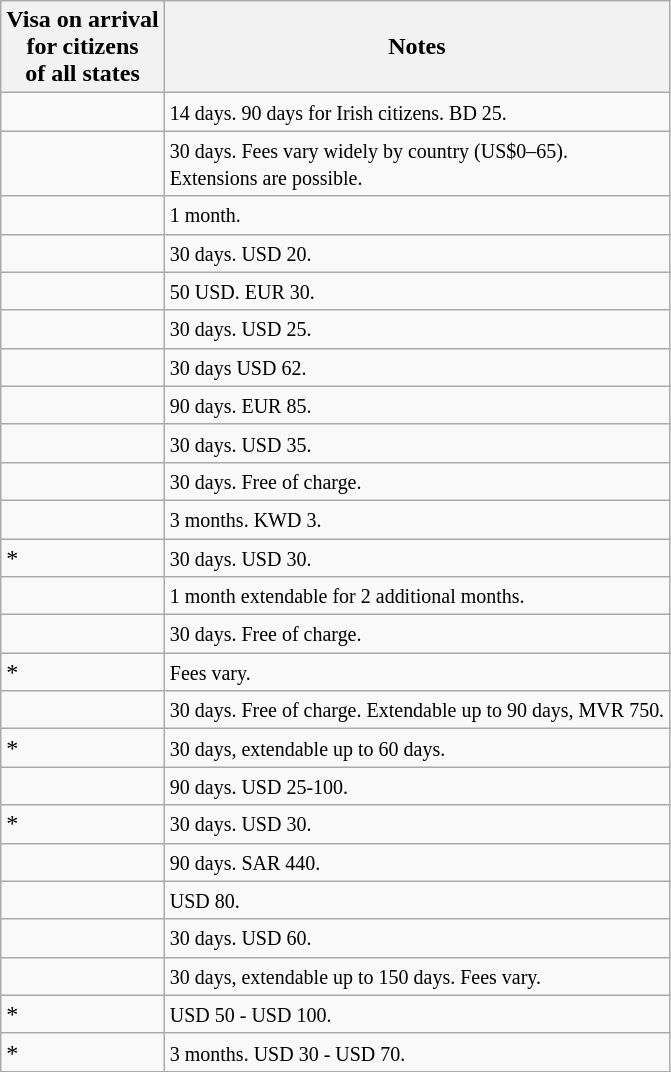<table class="wikitable">
<tr>
<th>Visa on arrival<br>for citizens<br>of all states</th>
<th>Notes</th>
</tr>
<tr>
<td></td>
<td><small>14 days. 90 days for Irish citizens. BD 25.</small></td>
</tr>
<tr>
<td></td>
<td><small>30 days. Fees vary widely by country (US$0–65).<br>Extensions are possible.</small></td>
</tr>
<tr>
<td></td>
<td><small>1 month.</small></td>
</tr>
<tr>
<td></td>
<td><small>30 days. USD 20.</small></td>
</tr>
<tr>
<td></td>
<td><small>50 USD. EUR 30.</small></td>
</tr>
<tr>
<td></td>
<td><small>30 days. USD 25.</small></td>
</tr>
<tr>
<td></td>
<td><small>30 days USD 62.</small></td>
</tr>
<tr>
<td></td>
<td><small>90 days. EUR 85.</small></td>
</tr>
<tr>
<td></td>
<td><small>30 days. USD 35.</small></td>
</tr>
<tr>
<td></td>
<td><small>30 days. Free of charge.</small></td>
</tr>
<tr>
<td></td>
<td><small>3 months. KWD 3.</small></td>
</tr>
<tr>
<td>*</td>
<td><small>30 days. USD 30.</small></td>
</tr>
<tr>
<td></td>
<td><small>1 month extendable for 2 additional months.</small></td>
</tr>
<tr>
<td></td>
<td><small>30 days. Free of charge.</small></td>
</tr>
<tr>
<td>*</td>
<td><small>Fees vary.</small></td>
</tr>
<tr>
<td></td>
<td><small>30 days. Free of charge. Extendable up to 90 days, MVR 750.</small></td>
</tr>
<tr>
<td>*</td>
<td><small>30 days, extendable up to 60 days.</small></td>
</tr>
<tr>
<td></td>
<td><small>90 days. USD 25-100.</small></td>
</tr>
<tr>
<td>*</td>
<td><small>30 days. USD 30.</small></td>
</tr>
<tr>
<td></td>
<td><small>90 days. SAR 440.</small></td>
</tr>
<tr>
<td></td>
<td><small>USD 80.</small></td>
</tr>
<tr>
<td></td>
<td><small>30 days. USD 60.</small></td>
</tr>
<tr>
<td></td>
<td><small>30 days, extendable up to 150 days. Fees vary.</small></td>
</tr>
<tr>
<td>*</td>
<td><small>USD 50 - USD 100.</small></td>
</tr>
<tr>
<td>*</td>
<td><small>3 months. USD 30 - USD 70.</small></td>
</tr>
</table>
